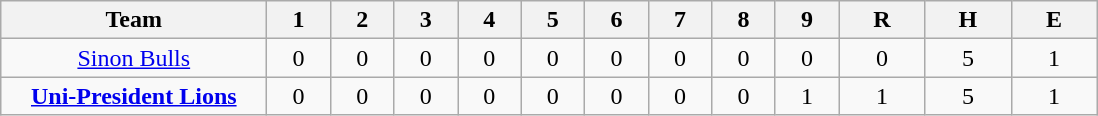<table class=wikitable style="text-align:center">
<tr>
<th width = "170">Team</th>
<th width = "35">1</th>
<th width = "35">2</th>
<th width = "35">3</th>
<th width = "35">4</th>
<th width = "35">5</th>
<th width = "35">6</th>
<th width = "35">7</th>
<th width = "35">8</th>
<th width = "35">9</th>
<th width = "50">R</th>
<th width = "50">H</th>
<th width = "50">E</th>
</tr>
<tr>
<td><a href='#'>Sinon Bulls</a></td>
<td>0</td>
<td>0</td>
<td>0</td>
<td>0</td>
<td>0</td>
<td>0</td>
<td>0</td>
<td>0</td>
<td>0</td>
<td>0</td>
<td>5</td>
<td>1</td>
</tr>
<tr>
<td><strong><a href='#'>Uni-President Lions</a></strong></td>
<td>0</td>
<td>0</td>
<td>0</td>
<td>0</td>
<td>0</td>
<td>0</td>
<td>0</td>
<td>0</td>
<td>1</td>
<td>1</td>
<td>5</td>
<td>1</td>
</tr>
</table>
